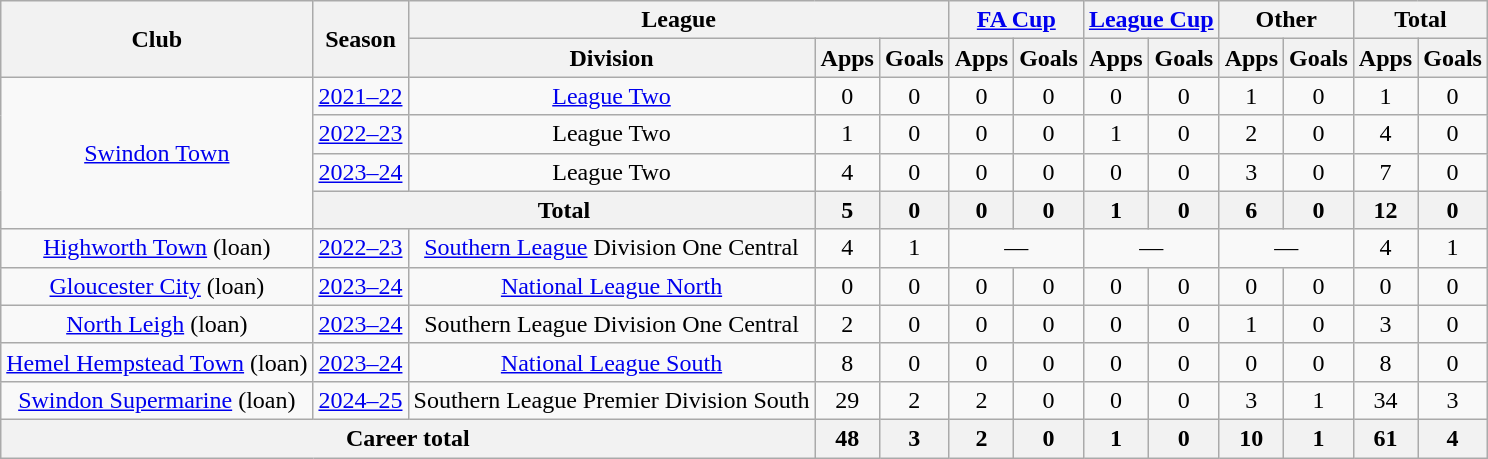<table class="wikitable" style="text-align:center">
<tr>
<th rowspan="2">Club</th>
<th rowspan="2">Season</th>
<th colspan="3">League</th>
<th colspan="2"><a href='#'>FA Cup</a></th>
<th colspan="2"><a href='#'>League Cup</a></th>
<th colspan="2">Other</th>
<th colspan="2">Total</th>
</tr>
<tr>
<th>Division</th>
<th>Apps</th>
<th>Goals</th>
<th>Apps</th>
<th>Goals</th>
<th>Apps</th>
<th>Goals</th>
<th>Apps</th>
<th>Goals</th>
<th>Apps</th>
<th>Goals</th>
</tr>
<tr>
<td rowspan="4"><a href='#'>Swindon Town</a></td>
<td><a href='#'>2021–22</a></td>
<td><a href='#'>League Two</a></td>
<td>0</td>
<td>0</td>
<td>0</td>
<td>0</td>
<td>0</td>
<td>0</td>
<td>1</td>
<td>0</td>
<td>1</td>
<td>0</td>
</tr>
<tr>
<td><a href='#'>2022–23</a></td>
<td>League Two</td>
<td>1</td>
<td>0</td>
<td>0</td>
<td>0</td>
<td>1</td>
<td>0</td>
<td>2</td>
<td>0</td>
<td>4</td>
<td>0</td>
</tr>
<tr>
<td><a href='#'>2023–24</a></td>
<td>League Two</td>
<td>4</td>
<td>0</td>
<td>0</td>
<td>0</td>
<td>0</td>
<td>0</td>
<td>3</td>
<td>0</td>
<td>7</td>
<td>0</td>
</tr>
<tr>
<th colspan=2>Total</th>
<th>5</th>
<th>0</th>
<th>0</th>
<th>0</th>
<th>1</th>
<th>0</th>
<th>6</th>
<th>0</th>
<th>12</th>
<th>0</th>
</tr>
<tr>
<td><a href='#'>Highworth Town</a> (loan)</td>
<td><a href='#'>2022–23</a></td>
<td><a href='#'>Southern League</a> Division One Central</td>
<td>4</td>
<td>1</td>
<td colspan="2">—</td>
<td colspan="2">—</td>
<td colspan="2">—</td>
<td>4</td>
<td>1</td>
</tr>
<tr>
<td><a href='#'>Gloucester City</a> (loan)</td>
<td><a href='#'>2023–24</a></td>
<td><a href='#'>National League North</a></td>
<td>0</td>
<td>0</td>
<td>0</td>
<td>0</td>
<td>0</td>
<td>0</td>
<td>0</td>
<td>0</td>
<td>0</td>
<td>0</td>
</tr>
<tr>
<td><a href='#'>North Leigh</a> (loan)</td>
<td><a href='#'>2023–24</a></td>
<td>Southern League Division One Central</td>
<td>2</td>
<td>0</td>
<td>0</td>
<td>0</td>
<td>0</td>
<td>0</td>
<td>1</td>
<td>0</td>
<td>3</td>
<td>0</td>
</tr>
<tr>
<td><a href='#'>Hemel Hempstead Town</a> (loan)</td>
<td><a href='#'>2023–24</a></td>
<td><a href='#'>National League South</a></td>
<td>8</td>
<td>0</td>
<td>0</td>
<td>0</td>
<td>0</td>
<td>0</td>
<td>0</td>
<td>0</td>
<td>8</td>
<td>0</td>
</tr>
<tr>
<td><a href='#'>Swindon Supermarine</a> (loan)</td>
<td><a href='#'>2024–25</a></td>
<td>Southern League Premier Division South</td>
<td>29</td>
<td>2</td>
<td>2</td>
<td>0</td>
<td>0</td>
<td>0</td>
<td>3</td>
<td>1</td>
<td>34</td>
<td>3</td>
</tr>
<tr>
<th colspan=3>Career total</th>
<th>48</th>
<th>3</th>
<th>2</th>
<th>0</th>
<th>1</th>
<th>0</th>
<th>10</th>
<th>1</th>
<th>61</th>
<th>4</th>
</tr>
</table>
